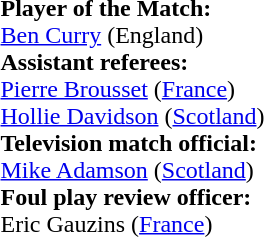<table style="width:100%">
<tr>
<td><br><strong>Player of the Match:</strong>
<br><a href='#'>Ben Curry</a> (England)<br><strong>Assistant referees:</strong>
<br><a href='#'>Pierre Brousset</a> (<a href='#'>France</a>)
<br><a href='#'>Hollie Davidson</a> (<a href='#'>Scotland</a>)
<br><strong>Television match official:</strong>
<br><a href='#'>Mike Adamson</a> (<a href='#'>Scotland</a>)
<br><strong>Foul play review officer:</strong>
<br>Eric Gauzins (<a href='#'>France</a>)</td>
</tr>
</table>
